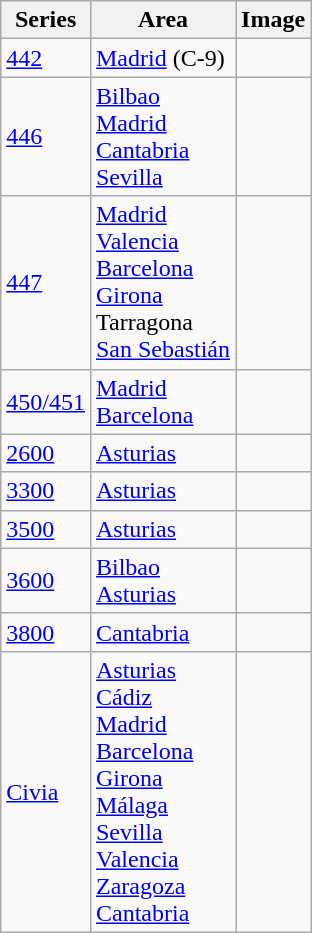<table class="wikitable left">
<tr>
<th>Series</th>
<th>Area</th>
<th>Image</th>
</tr>
<tr>
<td><a href='#'>442</a></td>
<td><a href='#'>Madrid</a> (C-9)</td>
<td></td>
</tr>
<tr>
<td><a href='#'>446</a></td>
<td><a href='#'>Bilbao</a><br><a href='#'>Madrid</a><br><a href='#'>Cantabria</a><br><a href='#'>Sevilla</a></td>
<td></td>
</tr>
<tr>
<td><a href='#'>447</a></td>
<td><a href='#'>Madrid</a><br><a href='#'>Valencia</a><br><a href='#'>Barcelona</a><br><a href='#'>Girona</a><br>Tarragona<br><a href='#'>San Sebastián</a></td>
<td></td>
</tr>
<tr>
<td><a href='#'>450/451</a></td>
<td><a href='#'>Madrid</a> <br><a href='#'>Barcelona</a></td>
<td></td>
</tr>
<tr>
<td><a href='#'>2600</a></td>
<td><a href='#'>Asturias</a></td>
<td></td>
</tr>
<tr>
<td><a href='#'>3300</a></td>
<td><a href='#'>Asturias</a></td>
<td></td>
</tr>
<tr>
<td><a href='#'>3500</a></td>
<td><a href='#'>Asturias</a></td>
<td></td>
</tr>
<tr>
<td><a href='#'>3600</a></td>
<td><a href='#'>Bilbao</a><br><a href='#'>Asturias</a></td>
<td></td>
</tr>
<tr>
<td><a href='#'>3800</a></td>
<td><a href='#'>Cantabria</a></td>
<td></td>
</tr>
<tr>
<td><a href='#'>Civia</a></td>
<td><a href='#'>Asturias</a><br><a href='#'>Cádiz</a><br><a href='#'>Madrid</a><br><a href='#'>Barcelona</a><br><a href='#'>Girona</a><br><a href='#'>Málaga</a><br><a href='#'>Sevilla</a><br><a href='#'>Valencia</a><br><a href='#'>Zaragoza</a><br><a href='#'>Cantabria</a></td>
<td></td>
</tr>
</table>
